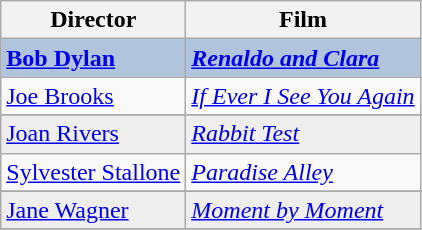<table class="wikitable sortable plainrowheaders">
<tr>
<th>Director</th>
<th>Film</th>
</tr>
<tr style="background:#B0C4DE">
<td><strong><a href='#'>Bob Dylan</a></strong></td>
<td><strong><em><a href='#'>Renaldo and Clara</a></em></strong></td>
</tr>
<tr>
<td><a href='#'>Joe Brooks</a></td>
<td><em><a href='#'>If Ever I See You Again</a></em></td>
</tr>
<tr>
</tr>
<tr style="background:#eee;">
<td><a href='#'>Joan Rivers</a></td>
<td><em><a href='#'>Rabbit Test</a></em></td>
</tr>
<tr>
<td><a href='#'>Sylvester Stallone</a></td>
<td><em><a href='#'>Paradise Alley</a></em></td>
</tr>
<tr>
</tr>
<tr style="background:#eee;">
<td><a href='#'>Jane Wagner</a></td>
<td><em><a href='#'>Moment by Moment</a></em></td>
</tr>
<tr>
</tr>
</table>
